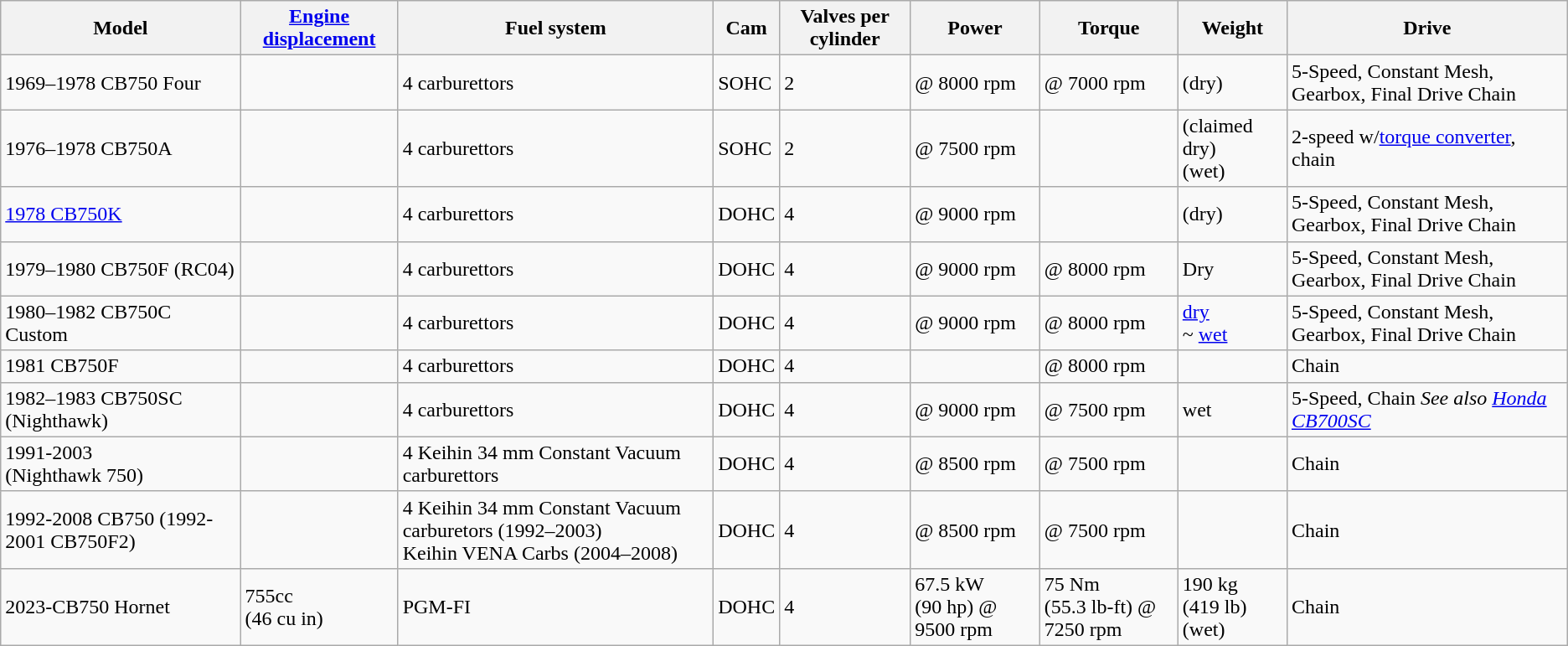<table class="wikitable">
<tr>
<th>Model</th>
<th><a href='#'>Engine displacement</a></th>
<th>Fuel system</th>
<th>Cam</th>
<th>Valves per cylinder</th>
<th>Power</th>
<th>Torque</th>
<th>Weight</th>
<th>Drive</th>
</tr>
<tr>
<td>1969–1978 CB750 Four</td>
<td></td>
<td>4 carburettors</td>
<td>SOHC</td>
<td>2</td>
<td> @ 8000 rpm</td>
<td> @ 7000 rpm</td>
<td> (dry)</td>
<td>5-Speed, Constant Mesh, Gearbox, Final Drive Chain</td>
</tr>
<tr>
<td>1976–1978 CB750A</td>
<td></td>
<td>4 carburettors</td>
<td>SOHC</td>
<td>2</td>
<td> @ 7500 rpm</td>
<td></td>
<td> (claimed dry)<br> (wet)</td>
<td>2-speed w/<a href='#'>torque converter</a>, chain</td>
</tr>
<tr>
<td><a href='#'>1978 CB750K</a></td>
<td></td>
<td>4 carburettors</td>
<td>DOHC</td>
<td>4</td>
<td> @ 9000 rpm</td>
<td></td>
<td> (dry)</td>
<td>5-Speed, Constant Mesh, Gearbox, Final Drive Chain</td>
</tr>
<tr>
<td>1979–1980 CB750F (RC04)</td>
<td></td>
<td>4 carburettors</td>
<td>DOHC</td>
<td>4</td>
<td> @ 9000 rpm</td>
<td> @ 8000 rpm</td>
<td> Dry</td>
<td>5-Speed, Constant Mesh, Gearbox, Final Drive Chain</td>
</tr>
<tr>
<td>1980–1982 CB750C Custom</td>
<td></td>
<td>4 carburettors</td>
<td>DOHC</td>
<td>4</td>
<td> @ 9000 rpm</td>
<td> @ 8000 rpm</td>
<td> <a href='#'>dry</a><br> ~ <a href='#'>wet</a></td>
<td>5-Speed, Constant Mesh, Gearbox, Final Drive Chain</td>
</tr>
<tr>
<td>1981 CB750F</td>
<td></td>
<td>4 carburettors</td>
<td>DOHC</td>
<td>4</td>
<td></td>
<td> @ 8000 rpm</td>
<td></td>
<td>Chain</td>
</tr>
<tr>
<td>1982–1983 CB750SC (Nighthawk)</td>
<td></td>
<td>4 carburettors</td>
<td>DOHC</td>
<td>4</td>
<td> @ 9000 rpm</td>
<td> @ 7500 rpm</td>
<td> wet</td>
<td>5-Speed, Chain <em>See also <a href='#'>Honda CB700SC</a></em></td>
</tr>
<tr>
<td>1991-2003<br>(Nighthawk 750)</td>
<td></td>
<td>4 Keihin 34 mm Constant Vacuum carburettors</td>
<td>DOHC</td>
<td>4</td>
<td> @ 8500 rpm</td>
<td> @ 7500 rpm</td>
<td></td>
<td>Chain</td>
</tr>
<tr>
<td>1992-2008 CB750 (1992-2001 CB750F2)</td>
<td></td>
<td>4 Keihin 34 mm Constant Vacuum carburetors (1992–2003)<br>Keihin VENA Carbs (2004–2008)</td>
<td>DOHC</td>
<td>4</td>
<td> @ 8500 rpm</td>
<td> @ 7500 rpm</td>
<td></td>
<td>Chain</td>
</tr>
<tr>
<td>2023-CB750 Hornet</td>
<td>755cc<br>(46 cu in)</td>
<td>PGM-FI</td>
<td>DOHC</td>
<td>4</td>
<td>67.5 kW (90 hp) @<br>9500 rpm</td>
<td>75 Nm (55.3 lb-ft) @<br>7250 rpm</td>
<td>190 kg (419 lb)<br>(wet)</td>
<td>Chain</td>
</tr>
</table>
